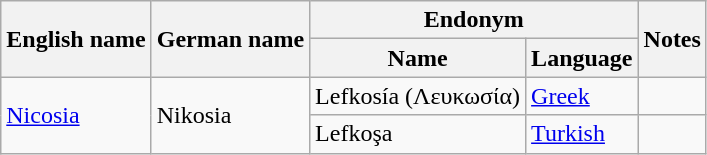<table class="wikitable sortable mw-collapsible">
<tr>
<th rowspan="2">English name</th>
<th rowspan="2">German name</th>
<th colspan="2">Endonym</th>
<th rowspan="2">Notes</th>
</tr>
<tr>
<th>Name</th>
<th>Language</th>
</tr>
<tr>
<td rowspan="2"><a href='#'>Nicosia</a></td>
<td rowspan="2">Nikosia</td>
<td>Lefkosía (Λευκωσία)</td>
<td><a href='#'>Greek</a></td>
<td></td>
</tr>
<tr>
<td>Lefkoşa</td>
<td><a href='#'>Turkish</a></td>
<td></td>
</tr>
</table>
